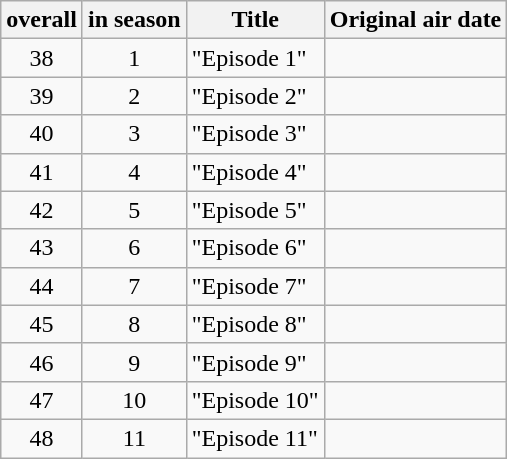<table class="wikitable" style="text-align:center">
<tr>
<th> overall</th>
<th> in season</th>
<th>Title</th>
<th>Original air date</th>
</tr>
<tr>
<td>38</td>
<td>1</td>
<td style="text-align:left">"Episode 1"</td>
<td></td>
</tr>
<tr>
<td>39</td>
<td>2</td>
<td style="text-align:left">"Episode 2"</td>
<td></td>
</tr>
<tr>
<td>40</td>
<td>3</td>
<td style="text-align:left">"Episode 3"</td>
<td></td>
</tr>
<tr>
<td>41</td>
<td>4</td>
<td style="text-align:left">"Episode 4"</td>
<td></td>
</tr>
<tr>
<td>42</td>
<td>5</td>
<td style="text-align:left">"Episode 5"</td>
<td></td>
</tr>
<tr>
<td>43</td>
<td>6</td>
<td style="text-align:left">"Episode 6"</td>
<td></td>
</tr>
<tr>
<td>44</td>
<td>7</td>
<td style="text-align:left">"Episode 7"</td>
<td></td>
</tr>
<tr>
<td>45</td>
<td>8</td>
<td style="text-align:left">"Episode 8"</td>
<td></td>
</tr>
<tr>
<td>46</td>
<td>9</td>
<td style="text-align:left">"Episode 9"</td>
<td></td>
</tr>
<tr>
<td>47</td>
<td>10</td>
<td style="text-align:left">"Episode 10"</td>
<td></td>
</tr>
<tr>
<td>48</td>
<td>11</td>
<td style="text-align:left">"Episode 11"</td>
<td></td>
</tr>
</table>
